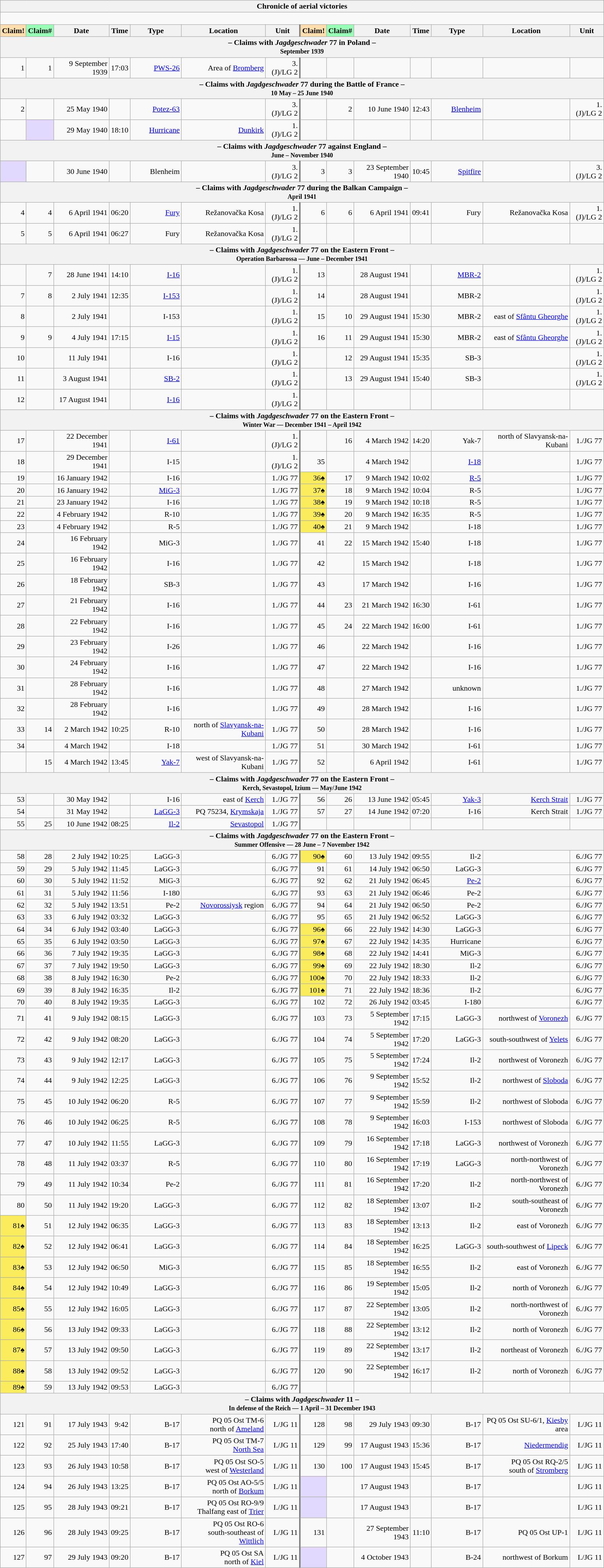<table class="wikitable plainrowheaders collapsible" style="margin-left: auto; margin-right: auto; border: none; text-align:right; width: 100%;">
<tr>
<th colspan="14">Chronicle of aerial victories</th>
</tr>
<tr>
<td colspan="14" style="text-align: left;"><br>


</td>
</tr>
<tr>
<th scope="col" style="background:#ffdead">Claim!</th>
<th scope="col" style="background:#97ffb6">Claim#</th>
<th scope="col">Date</th>
<th scope="col">Time</th>
<th scope="col" width="100px">Type</th>
<th scope="col">Location</th>
<th scope="col">Unit</th>
<th scope="col" style="border-left: 3px solid grey; background:#ffdead">Claim!</th>
<th scope="col" style="background:#97ffb6">Claim#</th>
<th scope="col">Date</th>
<th scope="col">Time</th>
<th scope="col" width="100px">Type</th>
<th scope="col">Location</th>
<th scope="col">Unit</th>
</tr>
<tr>
<th colspan="14">– Claims with <em>Jagdgeschwader</em> 77 in Poland –<br><small>September 1939</small></th>
</tr>
<tr>
<td>1</td>
<td>1</td>
<td>9 September 1939</td>
<td>17:03</td>
<td><a href='#'>PWS-26</a></td>
<td>Area of <a href='#'>Bromberg</a></td>
<td>3.(J)/LG 2</td>
<td style="border-left: 3px solid grey;"></td>
<td></td>
<td></td>
<td></td>
<td></td>
<td></td>
<td></td>
</tr>
<tr>
<th colspan="14">– Claims with <em>Jagdgeschwader</em> 77 during the Battle of France –<br><small>10 May – 25 June 1940</small></th>
</tr>
<tr>
<td>2</td>
<td></td>
<td>25 May 1940</td>
<td></td>
<td><a href='#'>Potez-63</a></td>
<td></td>
<td>3.(J)/LG 2</td>
<td style="border-left: 3px solid grey;"></td>
<td>2</td>
<td>10 June 1940</td>
<td>12:43</td>
<td><a href='#'>Blenheim</a></td>
<td></td>
<td>1.(J)/LG 2</td>
</tr>
<tr>
<td></td>
<td style="background:#e3d9ff;"></td>
<td>29 May 1940</td>
<td>18:10</td>
<td><a href='#'>Hurricane</a></td>
<td><a href='#'>Dunkirk</a></td>
<td>1.(J)/LG 2</td>
<td style="border-left: 3px solid grey;"></td>
<td></td>
<td></td>
<td></td>
<td></td>
<td></td>
<td></td>
</tr>
<tr>
<th colspan="14">– Claims with <em>Jagdgeschwader</em> 77 against England –<br><small>June – November 1940</small></th>
</tr>
<tr>
<td style="background:#e3d9ff;"></td>
<td></td>
<td>30 June 1940</td>
<td></td>
<td>Blenheim</td>
<td></td>
<td>3.(J)/LG 2</td>
<td style="border-left: 3px solid grey;">3</td>
<td>3</td>
<td>23 September 1940</td>
<td>10:45</td>
<td><a href='#'>Spitfire</a></td>
<td></td>
<td>3.(J)/LG 2</td>
</tr>
<tr>
<th colspan="14">– Claims with <em>Jagdgeschwader</em> 77 during the Balkan Campaign –<br><small>April 1941</small></th>
</tr>
<tr>
<td>4</td>
<td>4</td>
<td>6 April 1941</td>
<td>06:20</td>
<td><a href='#'>Fury</a></td>
<td>Režanovačka Kosa</td>
<td>1.(J)/LG 2</td>
<td style="border-left: 3px solid grey;">6</td>
<td>6</td>
<td>6 April 1941</td>
<td>09:41</td>
<td>Fury</td>
<td>Režanovačka Kosa</td>
<td>1.(J)/LG 2</td>
</tr>
<tr>
<td>5</td>
<td>5</td>
<td>6 April 1941</td>
<td>06:27</td>
<td>Fury</td>
<td>Režanovačka Kosa</td>
<td>1.(J)/LG 2</td>
<td style="border-left: 3px solid grey;"></td>
<td></td>
<td></td>
<td></td>
<td></td>
<td></td>
<td></td>
</tr>
<tr>
<th colspan="14">– Claims with <em>Jagdgeschwader</em> 77 on the Eastern Front –<br><small>Operation Barbarossa — June – December 1941</small></th>
</tr>
<tr>
<td></td>
<td>7</td>
<td>28 June 1941</td>
<td>14:10</td>
<td><a href='#'>I-16</a></td>
<td></td>
<td>1.(J)/LG 2</td>
<td style="border-left: 3px solid grey;">13</td>
<td></td>
<td>28 August 1941</td>
<td></td>
<td><a href='#'>MBR-2</a></td>
<td></td>
<td>1.(J)/LG 2</td>
</tr>
<tr>
<td>7</td>
<td>8</td>
<td>2 July 1941</td>
<td>12:35</td>
<td><a href='#'>I-153</a></td>
<td></td>
<td>1.(J)/LG 2</td>
<td style="border-left: 3px solid grey;">14</td>
<td></td>
<td>28 August 1941</td>
<td></td>
<td>MBR-2</td>
<td></td>
<td>1.(J)/LG 2</td>
</tr>
<tr>
<td>8</td>
<td></td>
<td>2 July 1941</td>
<td></td>
<td>I-153</td>
<td></td>
<td>1.(J)/LG 2</td>
<td style="border-left: 3px solid grey;">15</td>
<td>10</td>
<td>29 August 1941</td>
<td>15:30</td>
<td>MBR-2</td>
<td> east of <a href='#'>Sfântu Gheorghe</a></td>
<td>1.(J)/LG 2</td>
</tr>
<tr>
<td>9</td>
<td>9</td>
<td>4 July 1941</td>
<td>17:15</td>
<td><a href='#'>I-15</a></td>
<td></td>
<td>1.(J)/LG 2</td>
<td style="border-left: 3px solid grey;">16</td>
<td>11</td>
<td>29 August 1941</td>
<td>15:30</td>
<td>MBR-2</td>
<td> east of <a href='#'>Sfântu Gheorghe</a></td>
<td>1.(J)/LG 2</td>
</tr>
<tr>
<td>10</td>
<td></td>
<td>11 July 1941</td>
<td></td>
<td>I-16</td>
<td></td>
<td>1.(J)/LG 2</td>
<td style="border-left: 3px solid grey;"></td>
<td>12</td>
<td>29 August 1941</td>
<td>15:35</td>
<td>SB-3</td>
<td></td>
<td>1.(J)/LG 2</td>
</tr>
<tr>
<td>11</td>
<td></td>
<td>3 August 1941</td>
<td></td>
<td><a href='#'>SB-2</a></td>
<td></td>
<td>1.(J)/LG 2</td>
<td style="border-left: 3px solid grey;"></td>
<td>13</td>
<td>29 August 1941</td>
<td>15:40</td>
<td>SB-3</td>
<td></td>
<td>1.(J)/LG 2</td>
</tr>
<tr>
<td>12</td>
<td></td>
<td>17 August 1941</td>
<td></td>
<td><a href='#'>I-16</a></td>
<td></td>
<td>1.(J)/LG 2</td>
<td style="border-left: 3px solid grey;"></td>
<td></td>
<td></td>
<td></td>
<td></td>
<td></td>
<td></td>
</tr>
<tr>
<th colspan="14">– Claims with <em>Jagdgeschwader</em> 77 on the Eastern Front –<br><small>Winter War — December 1941 – April 1942</small></th>
</tr>
<tr>
<td>17</td>
<td></td>
<td>22 December 1941</td>
<td></td>
<td><a href='#'>I-61</a></td>
<td></td>
<td>1.(J)/LG 2</td>
<td style="border-left: 3px solid grey;"></td>
<td>16</td>
<td>4 March 1942</td>
<td>14:20</td>
<td>Yak-7</td>
<td>north of Slavyansk-na-Kubani</td>
<td>1./JG 77</td>
</tr>
<tr>
<td>18</td>
<td></td>
<td>29 December 1941</td>
<td></td>
<td>I-15</td>
<td></td>
<td>1.(J)/LG 2</td>
<td style="border-left: 3px solid grey;">35</td>
<td></td>
<td>4 March 1942</td>
<td></td>
<td><a href='#'>I-18</a></td>
<td></td>
<td>1./JG 77</td>
</tr>
<tr>
<td>19</td>
<td></td>
<td>16 January 1942</td>
<td></td>
<td>I-16</td>
<td></td>
<td>1./JG 77</td>
<td style="border-left: 3px solid grey; background:#fbec5d;">36♠</td>
<td>17</td>
<td>9 March 1942</td>
<td>10:02</td>
<td><a href='#'>R-5</a></td>
<td></td>
<td>1./JG 77</td>
</tr>
<tr>
<td>20</td>
<td></td>
<td>16 January 1942</td>
<td></td>
<td><a href='#'>MiG-3</a></td>
<td></td>
<td>1./JG 77</td>
<td style="border-left: 3px solid grey; background:#fbec5d;">37♠</td>
<td>18</td>
<td>9 March 1942</td>
<td>10:04</td>
<td>R-5</td>
<td></td>
<td>1./JG 77</td>
</tr>
<tr>
<td>21</td>
<td></td>
<td>23 January 1942</td>
<td></td>
<td>I-16</td>
<td></td>
<td>1./JG 77</td>
<td style="border-left: 3px solid grey; background:#fbec5d;">38♠</td>
<td>19</td>
<td>9 March 1942</td>
<td>10:18</td>
<td>R-5</td>
<td></td>
<td>1./JG 77</td>
</tr>
<tr>
<td>22</td>
<td></td>
<td>4 February 1942</td>
<td></td>
<td>R-10</td>
<td></td>
<td>1./JG 77</td>
<td style="border-left: 3px solid grey; background:#fbec5d;">39♠</td>
<td>20</td>
<td>9 March 1942</td>
<td>16:35</td>
<td>R-5</td>
<td></td>
<td>1./JG 77</td>
</tr>
<tr>
<td>23</td>
<td></td>
<td>4 February 1942</td>
<td></td>
<td>R-5</td>
<td></td>
<td>1./JG 77</td>
<td style="border-left: 3px solid grey; background:#fbec5d;">40♠</td>
<td>21</td>
<td>9 March 1942</td>
<td></td>
<td>I-18</td>
<td></td>
<td>1./JG 77</td>
</tr>
<tr>
<td>24</td>
<td></td>
<td>16 February 1942</td>
<td></td>
<td>MiG-3</td>
<td></td>
<td>1./JG 77</td>
<td style="border-left: 3px solid grey;">41</td>
<td>22</td>
<td>15 March 1942</td>
<td>15:40</td>
<td>I-18</td>
<td></td>
<td>1./JG 77</td>
</tr>
<tr>
<td>25</td>
<td></td>
<td>16 February 1942</td>
<td></td>
<td>I-16</td>
<td></td>
<td>1./JG 77</td>
<td style="border-left: 3px solid grey;">42</td>
<td></td>
<td>15 March 1942</td>
<td></td>
<td>I-18</td>
<td></td>
<td>1./JG 77</td>
</tr>
<tr>
<td>26</td>
<td></td>
<td>18 February 1942</td>
<td></td>
<td>SB-3</td>
<td></td>
<td>1./JG 77</td>
<td style="border-left: 3px solid grey;">43</td>
<td></td>
<td>17 March 1942</td>
<td></td>
<td>I-16</td>
<td></td>
<td>1./JG 77</td>
</tr>
<tr>
<td>27</td>
<td></td>
<td>21 February 1942</td>
<td></td>
<td>I-16</td>
<td></td>
<td>1./JG 77</td>
<td style="border-left: 3px solid grey;">44</td>
<td>23</td>
<td>21 March 1942</td>
<td>16:30</td>
<td>I-61</td>
<td></td>
<td>1./JG 77</td>
</tr>
<tr>
<td>28</td>
<td></td>
<td>22 February 1942</td>
<td></td>
<td>I-16</td>
<td></td>
<td>1./JG 77</td>
<td style="border-left: 3px solid grey;">45</td>
<td>24</td>
<td>22 March 1942</td>
<td>16:00</td>
<td>I-61</td>
<td></td>
<td>1./JG 77</td>
</tr>
<tr>
<td>29</td>
<td></td>
<td>23 February 1942</td>
<td></td>
<td>I-26</td>
<td></td>
<td>1./JG 77</td>
<td style="border-left: 3px solid grey;">46</td>
<td></td>
<td>22 March 1942</td>
<td></td>
<td>I-16</td>
<td></td>
<td>1./JG 77</td>
</tr>
<tr>
<td>30</td>
<td></td>
<td>24 February 1942</td>
<td></td>
<td>I-16</td>
<td></td>
<td>1./JG 77</td>
<td style="border-left: 3px solid grey;">47</td>
<td></td>
<td>22 March 1942</td>
<td></td>
<td>I-16</td>
<td></td>
<td>1./JG 77</td>
</tr>
<tr>
<td>31</td>
<td></td>
<td>28 February 1942</td>
<td></td>
<td>I-16</td>
<td></td>
<td>1./JG 77</td>
<td style="border-left: 3px solid grey;">48</td>
<td></td>
<td>27 March 1942</td>
<td></td>
<td>unknown</td>
<td></td>
<td>1./JG 77</td>
</tr>
<tr>
<td>32</td>
<td></td>
<td>28 February 1942</td>
<td></td>
<td>I-16</td>
<td></td>
<td>1./JG 77</td>
<td style="border-left: 3px solid grey;">49</td>
<td></td>
<td>28 March 1942</td>
<td></td>
<td>I-16</td>
<td></td>
<td>1./JG 77</td>
</tr>
<tr>
<td>33</td>
<td>14</td>
<td>2 March 1942</td>
<td>10:25</td>
<td>R-10</td>
<td>north of <a href='#'>Slavyansk-na-Kubani</a></td>
<td>1./JG 77</td>
<td style="border-left: 3px solid grey;">50</td>
<td></td>
<td>28 March 1942</td>
<td></td>
<td>I-16</td>
<td></td>
<td>1./JG 77</td>
</tr>
<tr>
<td>34</td>
<td></td>
<td>4 March 1942</td>
<td></td>
<td>I-18</td>
<td></td>
<td>1./JG 77</td>
<td style="border-left: 3px solid grey;">51</td>
<td></td>
<td>30 March 1942</td>
<td></td>
<td>I-61</td>
<td></td>
<td>1./JG 77</td>
</tr>
<tr>
<td></td>
<td>15</td>
<td>4 March 1942</td>
<td>13:45</td>
<td><a href='#'>Yak-7</a></td>
<td>west of Slavyansk-na-Kubani</td>
<td>1./JG 77</td>
<td style="border-left: 3px solid grey;">52</td>
<td></td>
<td>6 April 1942</td>
<td></td>
<td>I-61</td>
<td></td>
<td>1./JG 77</td>
</tr>
<tr>
<th colspan="14">– Claims with <em>Jagdgeschwader</em> 77 on the Eastern Front –<br><small>Kerch, Sevastopol, Izium — May/June 1942</small></th>
</tr>
<tr>
<td>53</td>
<td></td>
<td>30 May 1942</td>
<td></td>
<td>I-16</td>
<td>east of <a href='#'>Kerch</a></td>
<td>1./JG 77</td>
<td style="border-left: 3px solid grey;">56</td>
<td>26</td>
<td>13 June 1942</td>
<td>05:45</td>
<td><a href='#'>Yak-3</a></td>
<td><a href='#'>Kerch Strait</a></td>
<td>1./JG 77</td>
</tr>
<tr>
<td>54</td>
<td></td>
<td>31 May 1942</td>
<td></td>
<td><a href='#'>LaGG-3</a></td>
<td>PQ 75234, <a href='#'>Krymskaja</a></td>
<td>1./JG 77</td>
<td style="border-left: 3px solid grey;">57</td>
<td>27</td>
<td>14 June 1942</td>
<td>07:20</td>
<td>I-16</td>
<td>Kerch Strait</td>
<td>1./JG 77</td>
</tr>
<tr>
<td>55</td>
<td>25</td>
<td>10 June 1942</td>
<td>08:25</td>
<td><a href='#'>Il-2</a></td>
<td><a href='#'>Sevastopol</a></td>
<td>1./JG 77</td>
<td style="border-left: 3px solid grey;"></td>
<td></td>
<td></td>
<td></td>
<td></td>
<td></td>
<td></td>
</tr>
<tr>
<th colspan="14">– Claims with <em>Jagdgeschwader</em> 77 on the Eastern Front –<br><small>Summer Offensive — 28 June – 7 November 1942</small></th>
</tr>
<tr>
<td>58</td>
<td>28</td>
<td>2 July 1942</td>
<td>10:25</td>
<td>LaGG-3</td>
<td></td>
<td>6./JG 77</td>
<td style="border-left: 3px solid grey; background:#fbec5d;">90♠</td>
<td>60</td>
<td>13 July 1942</td>
<td>09:55</td>
<td>Il-2</td>
<td></td>
<td>6./JG 77</td>
</tr>
<tr>
<td>59</td>
<td>29</td>
<td>5 July 1942</td>
<td>11:45</td>
<td>LaGG-3</td>
<td></td>
<td>6./JG 77</td>
<td style="border-left: 3px solid grey;">91</td>
<td>61</td>
<td>14 July 1942</td>
<td>06:50</td>
<td>LaGG-3</td>
<td></td>
<td>6./JG 77</td>
</tr>
<tr>
<td>60</td>
<td>30</td>
<td>5 July 1942</td>
<td>11:52</td>
<td>MiG-3</td>
<td></td>
<td>6./JG 77</td>
<td style="border-left: 3px solid grey;">92</td>
<td>62</td>
<td>21 July 1942</td>
<td>06:45</td>
<td><a href='#'>Pe-2</a></td>
<td></td>
<td>6./JG 77</td>
</tr>
<tr>
<td>61</td>
<td>31</td>
<td>5 July 1942</td>
<td>11:56</td>
<td>I-180</td>
<td></td>
<td>6./JG 77</td>
<td style="border-left: 3px solid grey;">93</td>
<td>63</td>
<td>21 July 1942</td>
<td>06:46</td>
<td>Pe-2</td>
<td></td>
<td>6./JG 77</td>
</tr>
<tr>
<td>62</td>
<td>32</td>
<td>5 July 1942</td>
<td>13:51</td>
<td>Pe-2</td>
<td><a href='#'>Novorossiysk</a> region</td>
<td>6./JG 77</td>
<td style="border-left: 3px solid grey;">94</td>
<td>64</td>
<td>21 July 1942</td>
<td>06:50</td>
<td>Pe-2</td>
<td></td>
<td>6./JG 77</td>
</tr>
<tr>
<td>63</td>
<td>33</td>
<td>6 July 1942</td>
<td>03:32</td>
<td>LaGG-3</td>
<td></td>
<td>6./JG 77</td>
<td style="border-left: 3px solid grey;">95</td>
<td>65</td>
<td>21 July 1942</td>
<td>06:52</td>
<td>LaGG-3</td>
<td></td>
<td>6./JG 77</td>
</tr>
<tr>
<td>64</td>
<td>34</td>
<td>6 July 1942</td>
<td>03:40</td>
<td>LaGG-3</td>
<td></td>
<td>6./JG 77</td>
<td style="border-left: 3px solid grey; background:#fbec5d;">96♠</td>
<td>66</td>
<td>22 July 1942</td>
<td>14:30</td>
<td>LaGG-3</td>
<td></td>
<td>6./JG 77</td>
</tr>
<tr>
<td>65</td>
<td>35</td>
<td>6 July 1942</td>
<td>03:50</td>
<td>LaGG-3</td>
<td></td>
<td>6./JG 77</td>
<td style="border-left: 3px solid grey; background:#fbec5d;">97♠</td>
<td>67</td>
<td>22 July 1942</td>
<td>14:35</td>
<td>Hurricane</td>
<td></td>
<td>6./JG 77</td>
</tr>
<tr>
<td>66</td>
<td>36</td>
<td>7 July 1942</td>
<td>19:35</td>
<td>LaGG-3</td>
<td></td>
<td>6./JG 77</td>
<td style="border-left: 3px solid grey; background:#fbec5d;">98♠</td>
<td>68</td>
<td>22 July 1942</td>
<td>14:41</td>
<td>MiG-3</td>
<td></td>
<td>6./JG 77</td>
</tr>
<tr>
<td>67</td>
<td>37</td>
<td>7 July 1942</td>
<td>19:50</td>
<td>LaGG-3</td>
<td></td>
<td>6./JG 77</td>
<td style="border-left: 3px solid grey; background:#fbec5d;">99♠</td>
<td>69</td>
<td>22 July 1942</td>
<td>18:30</td>
<td>Il-2</td>
<td></td>
<td>6./JG 77</td>
</tr>
<tr>
<td>68</td>
<td>38</td>
<td>8 July 1942</td>
<td>16:30</td>
<td>Pe-2</td>
<td></td>
<td>6./JG 77</td>
<td style="border-left: 3px solid grey; background:#fbec5d;">100♠</td>
<td>70</td>
<td>22 July 1942</td>
<td>18:33</td>
<td>Il-2</td>
<td></td>
<td>6./JG 77</td>
</tr>
<tr>
<td>69</td>
<td>39</td>
<td>8 July 1942</td>
<td>16:35</td>
<td>Il-2</td>
<td></td>
<td>6./JG 77</td>
<td style="border-left: 3px solid grey; background:#fbec5d;">101♠</td>
<td>71</td>
<td>22 July 1942</td>
<td>18:36</td>
<td>Il-2</td>
<td></td>
<td>6./JG 77</td>
</tr>
<tr>
<td>70</td>
<td>40</td>
<td>8 July 1942</td>
<td>19:35</td>
<td>LaGG-3</td>
<td></td>
<td>6./JG 77</td>
<td style="border-left: 3px solid grey;">102</td>
<td>72</td>
<td>26 July 1942</td>
<td>03:45</td>
<td>I-180</td>
<td></td>
<td>6./JG 77</td>
</tr>
<tr>
<td>71</td>
<td>41</td>
<td>9 July 1942</td>
<td>08:15</td>
<td>LaGG-3</td>
<td></td>
<td>6./JG 77</td>
<td style="border-left: 3px solid grey;">103</td>
<td>73</td>
<td>5 September 1942</td>
<td>17:15</td>
<td>LaGG-3</td>
<td> northwest of <a href='#'>Voronezh</a></td>
<td>6./JG 77</td>
</tr>
<tr>
<td>72</td>
<td>42</td>
<td>9 July 1942</td>
<td>08:20</td>
<td>LaGG-3</td>
<td></td>
<td>6./JG 77</td>
<td style="border-left: 3px solid grey;">104</td>
<td>74</td>
<td>5 September 1942</td>
<td>17:20</td>
<td>LaGG-3</td>
<td> south-southwest of <a href='#'>Yelets</a></td>
<td>6./JG 77</td>
</tr>
<tr>
<td>73</td>
<td>43</td>
<td>9 July 1942</td>
<td>12:17</td>
<td>LaGG-3</td>
<td></td>
<td>6./JG 77</td>
<td style="border-left: 3px solid grey;">105</td>
<td>75</td>
<td>5 September 1942</td>
<td>17:24</td>
<td>Il-2</td>
<td> northwest of Voronezh</td>
<td>6./JG 77</td>
</tr>
<tr>
<td>74</td>
<td>44</td>
<td>9 July 1942</td>
<td>12:25</td>
<td>LaGG-3</td>
<td></td>
<td>6./JG 77</td>
<td style="border-left: 3px solid grey;">106</td>
<td>76</td>
<td>9 September 1942</td>
<td>15:52</td>
<td>Il-2</td>
<td> northwest of <a href='#'>Sloboda</a></td>
<td>6./JG 77</td>
</tr>
<tr>
<td>75</td>
<td>45</td>
<td>10 July 1942</td>
<td>06:20</td>
<td>R-5</td>
<td></td>
<td>6./JG 77</td>
<td style="border-left: 3px solid grey;">107</td>
<td>77</td>
<td>9 September 1942</td>
<td>15:59</td>
<td>Il-2</td>
<td> northwest of Sloboda</td>
<td>6./JG 77</td>
</tr>
<tr>
<td>76</td>
<td>46</td>
<td>10 July 1942</td>
<td>06:25</td>
<td>R-5</td>
<td></td>
<td>6./JG 77</td>
<td style="border-left: 3px solid grey;">108</td>
<td>78</td>
<td>9 September 1942</td>
<td>16:03</td>
<td>I-153</td>
<td> northwest of Sloboda</td>
<td>6./JG 77</td>
</tr>
<tr>
<td>77</td>
<td>47</td>
<td>10 July 1942</td>
<td>11:55</td>
<td>LaGG-3</td>
<td></td>
<td>6./JG 77</td>
<td style="border-left: 3px solid grey;">109</td>
<td>79</td>
<td>16 September 1942</td>
<td>17:18</td>
<td>LaGG-3</td>
<td> northwest of Voronezh</td>
<td>6./JG 77</td>
</tr>
<tr>
<td>78</td>
<td>48</td>
<td>11 July 1942</td>
<td>03:37</td>
<td>R-5</td>
<td></td>
<td>6./JG 77</td>
<td style="border-left: 3px solid grey;">110</td>
<td>80</td>
<td>16 September 1942</td>
<td>17:19</td>
<td>LaGG-3</td>
<td> north-northwest of Voronezh</td>
<td>6./JG 77</td>
</tr>
<tr>
<td>79</td>
<td>49</td>
<td>11 July 1942</td>
<td>10:34</td>
<td>Pe-2</td>
<td></td>
<td>6./JG 77</td>
<td style="border-left: 3px solid grey;">111</td>
<td>81</td>
<td>16 September 1942</td>
<td>17:20</td>
<td>Il-2</td>
<td> north-northwest of Voronezh</td>
<td>6./JG 77</td>
</tr>
<tr>
<td>80</td>
<td>50</td>
<td>11 July 1942</td>
<td>19:20</td>
<td>LaGG-3</td>
<td></td>
<td>6./JG 77</td>
<td style="border-left: 3px solid grey;">112</td>
<td>82</td>
<td>18 September 1942</td>
<td>13:07</td>
<td>Il-2</td>
<td> south-southeast of Voronezh</td>
<td>6./JG 77</td>
</tr>
<tr>
<td style="background:#fbec5d;">81♠</td>
<td>51</td>
<td>12 July 1942</td>
<td>06:35</td>
<td>LaGG-3</td>
<td></td>
<td>6./JG 77</td>
<td style="border-left: 3px solid grey;">113</td>
<td>83</td>
<td>18 September 1942</td>
<td>13:13</td>
<td>Il-2</td>
<td> east of Voronezh</td>
<td>6./JG 77</td>
</tr>
<tr>
<td style="background:#fbec5d;">82♠</td>
<td>52</td>
<td>12 July 1942</td>
<td>06:41</td>
<td>LaGG-3</td>
<td></td>
<td>6./JG 77</td>
<td style="border-left: 3px solid grey;">114</td>
<td>84</td>
<td>18 September 1942</td>
<td>16:25</td>
<td>LaGG-3</td>
<td> south-southwest of <a href='#'>Lipeck</a></td>
<td>6./JG 77</td>
</tr>
<tr>
<td style="background:#fbec5d;">83♠</td>
<td>53</td>
<td>12 July 1942</td>
<td>06:50</td>
<td>MiG-3</td>
<td></td>
<td>6./JG 77</td>
<td style="border-left: 3px solid grey;">115</td>
<td>85</td>
<td>18 September 1942</td>
<td>16:55</td>
<td>Il-2</td>
<td> east of Voronezh</td>
<td>6./JG 77</td>
</tr>
<tr>
<td style="background:#fbec5d;">84♠</td>
<td>54</td>
<td>12 July 1942</td>
<td>10:49</td>
<td>LaGG-3</td>
<td></td>
<td>6./JG 77</td>
<td style="border-left: 3px solid grey;">116</td>
<td>86</td>
<td>19 September 1942</td>
<td>15:05</td>
<td>Il-2</td>
<td> north of Voronezh</td>
<td>6./JG 77</td>
</tr>
<tr>
<td style="background:#fbec5d;">85♠</td>
<td>55</td>
<td>12 July 1942</td>
<td>16:05</td>
<td>LaGG-3</td>
<td></td>
<td>6./JG 77</td>
<td style="border-left: 3px solid grey;">117</td>
<td>87</td>
<td>22 September 1942</td>
<td>13:05</td>
<td>Il-2</td>
<td> north-northwest of Voronezh</td>
<td>6./JG 77</td>
</tr>
<tr>
<td style="background:#fbec5d;">86♠</td>
<td>56</td>
<td>13 July 1942</td>
<td>09:33</td>
<td>LaGG-3</td>
<td></td>
<td>6./JG 77</td>
<td style="border-left: 3px solid grey;">118</td>
<td>88</td>
<td>22 September 1942</td>
<td>13:12</td>
<td>Il-2</td>
<td> north of Voronezh</td>
<td>6./JG 77</td>
</tr>
<tr>
<td style="background:#fbec5d;">87♠</td>
<td>57</td>
<td>13 July 1942</td>
<td>09:50</td>
<td>LaGG-3</td>
<td></td>
<td>6./JG 77</td>
<td style="border-left: 3px solid grey;">119</td>
<td>89</td>
<td>22 September 1942</td>
<td>13:17</td>
<td>Il-2</td>
<td> northeast of Voronezh</td>
<td>6./JG 77</td>
</tr>
<tr>
<td style="background:#fbec5d;">88♠</td>
<td>58</td>
<td>13 July 1942</td>
<td>09:52</td>
<td>LaGG-3</td>
<td></td>
<td>6./JG 77</td>
<td style="border-left: 3px solid grey;">120</td>
<td>90</td>
<td>22 September 1942</td>
<td>16:17</td>
<td>Il-2</td>
<td> north of Voronezh</td>
<td>6./JG 77</td>
</tr>
<tr>
<td style="background:#fbec5d;">89♠</td>
<td>59</td>
<td>13 July 1942</td>
<td>09:53</td>
<td>LaGG-3</td>
<td></td>
<td>6./JG 77</td>
<td style="border-left: 3px solid grey;"></td>
<td></td>
<td></td>
<td></td>
<td></td>
<td></td>
</tr>
<tr>
<th colspan="14">– Claims with <em>Jagdgeschwader</em> 11 –<br><small>In defense of the Reich — 1 April – 31 December 1943</small></th>
</tr>
<tr>
<td>121</td>
<td>91</td>
<td>17 July 1943</td>
<td>9:42</td>
<td>B-17</td>
<td>PQ 05 Ost TM-6<br> north of <a href='#'>Ameland</a></td>
<td>I./JG 11</td>
<td style="border-left: 3px solid grey;">128</td>
<td>98</td>
<td>29 July 1943</td>
<td>09:30</td>
<td>B-17</td>
<td>PQ 05 Ost SU-6/1, <a href='#'>Kiesby</a> area</td>
<td>I./JG 11</td>
</tr>
<tr>
<td>122</td>
<td>92</td>
<td>25 July 1943</td>
<td>17:40</td>
<td>B-17</td>
<td>PQ 05 Ost TM-7<br><a href='#'>North Sea</a></td>
<td>I./JG 11</td>
<td style="border-left: 3px solid grey;">129</td>
<td>99</td>
<td>17 August 1943</td>
<td>15:36</td>
<td>B-17</td>
<td><a href='#'>Niedermendig</a></td>
<td>I./JG 11</td>
</tr>
<tr>
<td>123</td>
<td>93</td>
<td>26 July 1943</td>
<td>10:58</td>
<td>B-17</td>
<td>PQ 05 Ost SO-5<br> west of <a href='#'>Westerland</a></td>
<td>I./JG 11</td>
<td style="border-left: 3px solid grey;">130</td>
<td>100</td>
<td>17 August 1943</td>
<td>15:45</td>
<td>B-17</td>
<td>PQ 05 Ost RQ-2/5<br>south of <a href='#'>Stromberg</a></td>
<td>I./JG 11</td>
</tr>
<tr>
<td>124</td>
<td>94</td>
<td>26 July 1943</td>
<td>13:25</td>
<td>B-17</td>
<td>PQ 05 Ost AO-5/5<br>north of <a href='#'>Borkum</a></td>
<td>I./JG 11</td>
<td style="border-left: 3px solid grey; background:#e3d9ff;"></td>
<td></td>
<td>17 August 1943</td>
<td></td>
<td>B-17</td>
<td></td>
<td>I./JG 11</td>
</tr>
<tr>
<td>125</td>
<td>95</td>
<td>28 July 1943</td>
<td>09:21</td>
<td>B-17</td>
<td>PQ 05 Ost RO-9/9<br>Thalfang east of <a href='#'>Trier</a></td>
<td>I./JG 11</td>
<td style="border-left: 3px solid grey; background:#e3d9ff;"></td>
<td></td>
<td>17 August 1943</td>
<td></td>
<td>B-17</td>
<td></td>
<td>I./JG 11</td>
</tr>
<tr>
<td>126</td>
<td>96</td>
<td>28 July 1943</td>
<td>09:25</td>
<td>B-17</td>
<td>PQ 05 Ost RO-6<br>south-southeast of <a href='#'>Wittlich</a></td>
<td>I./JG 11</td>
<td style="border-left: 3px solid grey;">131</td>
<td></td>
<td>27 September 1943</td>
<td>11:10</td>
<td>B-17</td>
<td>PQ 05 Ost UP-1</td>
<td>I./JG 11</td>
</tr>
<tr>
<td>127</td>
<td>97</td>
<td>29 July 1943</td>
<td>09:20</td>
<td>B-17</td>
<td>PQ 05 Ost SA<br> north of <a href='#'>Kiel</a></td>
<td>I./JG 11</td>
<td style="border-left: 3px solid grey; background:#e3d9ff;"></td>
<td></td>
<td>4 October 1943</td>
<td></td>
<td>B-24</td>
<td>northwest of Borkum</td>
<td>I./JG 11</td>
</tr>
</table>
